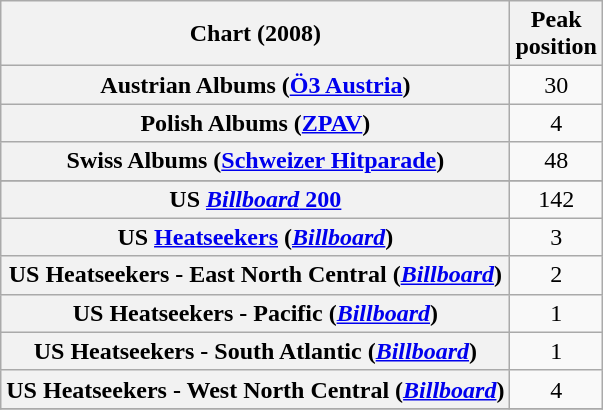<table class="wikitable sortable plainrowheaders" style="text-align:center;">
<tr>
<th>Chart (2008)</th>
<th>Peak<br>position</th>
</tr>
<tr>
<th scope="row">Austrian Albums (<a href='#'>Ö3 Austria</a>)</th>
<td>30</td>
</tr>
<tr>
<th scope="row">Polish Albums (<a href='#'>ZPAV</a>)</th>
<td>4</td>
</tr>
<tr>
<th scope="row">Swiss Albums (<a href='#'>Schweizer Hitparade</a>)</th>
<td>48</td>
</tr>
<tr>
</tr>
<tr>
<th scope="row">US <a href='#'><em>Billboard</em> 200</a></th>
<td>142</td>
</tr>
<tr>
<th scope="row">US <a href='#'>Heatseekers</a> (<a href='#'><em>Billboard</em></a>)</th>
<td>3</td>
</tr>
<tr>
<th scope="row">US Heatseekers - East North Central (<a href='#'><em>Billboard</em></a>)</th>
<td>2</td>
</tr>
<tr>
<th scope="row">US Heatseekers - Pacific (<a href='#'><em>Billboard</em></a>)</th>
<td>1</td>
</tr>
<tr>
<th scope="row">US Heatseekers - South Atlantic (<a href='#'><em>Billboard</em></a>)</th>
<td>1</td>
</tr>
<tr>
<th scope="row">US Heatseekers - West North Central (<a href='#'><em>Billboard</em></a>)</th>
<td>4</td>
</tr>
<tr>
</tr>
</table>
